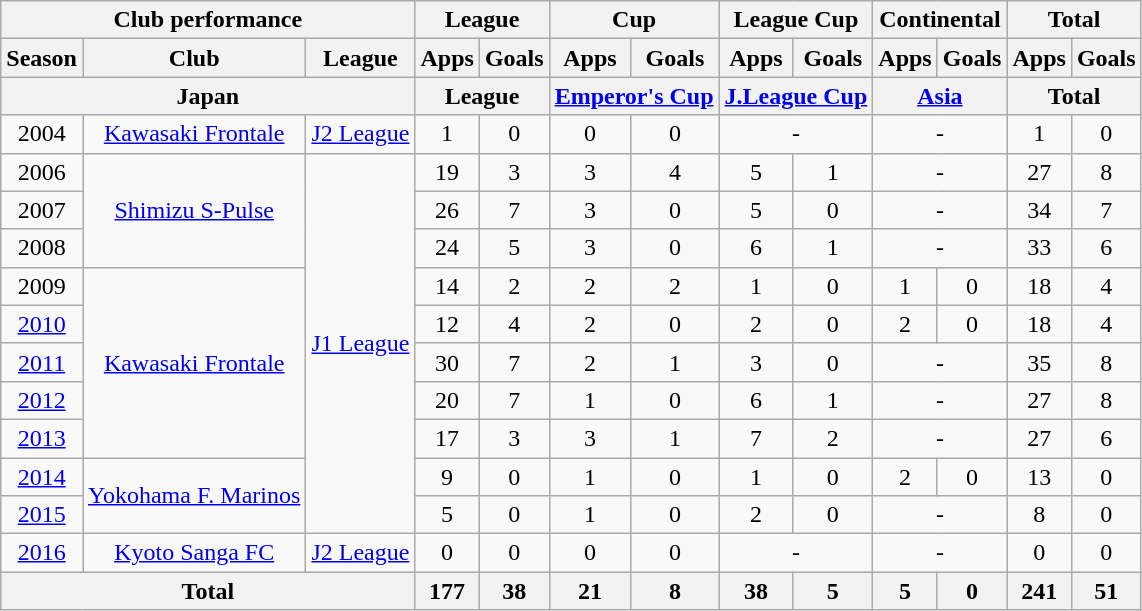<table class="wikitable" style="text-align:center;">
<tr>
<th colspan=3>Club performance</th>
<th colspan=2>League</th>
<th colspan=2>Cup</th>
<th colspan=2>League Cup</th>
<th colspan=2>Continental</th>
<th colspan=2>Total</th>
</tr>
<tr>
<th>Season</th>
<th>Club</th>
<th>League</th>
<th>Apps</th>
<th>Goals</th>
<th>Apps</th>
<th>Goals</th>
<th>Apps</th>
<th>Goals</th>
<th>Apps</th>
<th>Goals</th>
<th>Apps</th>
<th>Goals</th>
</tr>
<tr>
<th colspan=3>Japan</th>
<th colspan=2>League</th>
<th colspan=2><a href='#'>Emperor's Cup</a></th>
<th colspan=2><a href='#'>J.League Cup</a></th>
<th colspan=2><a href='#'>Asia</a></th>
<th colspan=2>Total</th>
</tr>
<tr>
<td>2004</td>
<td><a href='#'>Kawasaki Frontale</a></td>
<td><a href='#'>J2 League</a></td>
<td>1</td>
<td>0</td>
<td>0</td>
<td>0</td>
<td colspan="2">-</td>
<td colspan="2">-</td>
<td>1</td>
<td>0</td>
</tr>
<tr>
<td>2006</td>
<td rowspan="3"><a href='#'>Shimizu S-Pulse</a></td>
<td rowspan="10"><a href='#'>J1 League</a></td>
<td>19</td>
<td>3</td>
<td>3</td>
<td>4</td>
<td>5</td>
<td>1</td>
<td colspan="2">-</td>
<td>27</td>
<td>8</td>
</tr>
<tr>
<td>2007</td>
<td>26</td>
<td>7</td>
<td>3</td>
<td>0</td>
<td>5</td>
<td>0</td>
<td colspan="2">-</td>
<td>34</td>
<td>7</td>
</tr>
<tr>
<td>2008</td>
<td>24</td>
<td>5</td>
<td>3</td>
<td>0</td>
<td>6</td>
<td>1</td>
<td colspan="2">-</td>
<td>33</td>
<td>6</td>
</tr>
<tr>
<td>2009</td>
<td rowspan="5"><a href='#'>Kawasaki Frontale</a></td>
<td>14</td>
<td>2</td>
<td>2</td>
<td>2</td>
<td>1</td>
<td>0</td>
<td>1</td>
<td>0</td>
<td>18</td>
<td>4</td>
</tr>
<tr>
<td><a href='#'>2010</a></td>
<td>12</td>
<td>4</td>
<td>2</td>
<td>0</td>
<td>2</td>
<td>0</td>
<td>2</td>
<td>0</td>
<td>18</td>
<td>4</td>
</tr>
<tr>
<td><a href='#'>2011</a></td>
<td>30</td>
<td>7</td>
<td>2</td>
<td>1</td>
<td>3</td>
<td>0</td>
<td colspan="2">-</td>
<td>35</td>
<td>8</td>
</tr>
<tr>
<td><a href='#'>2012</a></td>
<td>20</td>
<td>7</td>
<td>1</td>
<td>0</td>
<td>6</td>
<td>1</td>
<td colspan="2">-</td>
<td>27</td>
<td>8</td>
</tr>
<tr>
<td><a href='#'>2013</a></td>
<td>17</td>
<td>3</td>
<td>3</td>
<td>1</td>
<td>7</td>
<td>2</td>
<td colspan="2">-</td>
<td>27</td>
<td>6</td>
</tr>
<tr>
<td><a href='#'>2014</a></td>
<td rowspan="2"><a href='#'>Yokohama F. Marinos</a></td>
<td>9</td>
<td>0</td>
<td>1</td>
<td>0</td>
<td>1</td>
<td>0</td>
<td>2</td>
<td>0</td>
<td>13</td>
<td>0</td>
</tr>
<tr>
<td><a href='#'>2015</a></td>
<td>5</td>
<td>0</td>
<td>1</td>
<td>0</td>
<td>2</td>
<td>0</td>
<td colspan="2">-</td>
<td>8</td>
<td>0</td>
</tr>
<tr>
<td><a href='#'>2016</a></td>
<td><a href='#'>Kyoto Sanga FC</a></td>
<td><a href='#'>J2 League</a></td>
<td>0</td>
<td>0</td>
<td>0</td>
<td>0</td>
<td colspan="2">-</td>
<td colspan="2">-</td>
<td>0</td>
<td>0</td>
</tr>
<tr>
<th colspan=3>Total</th>
<th>177</th>
<th>38</th>
<th>21</th>
<th>8</th>
<th>38</th>
<th>5</th>
<th>5</th>
<th>0</th>
<th>241</th>
<th>51</th>
</tr>
</table>
